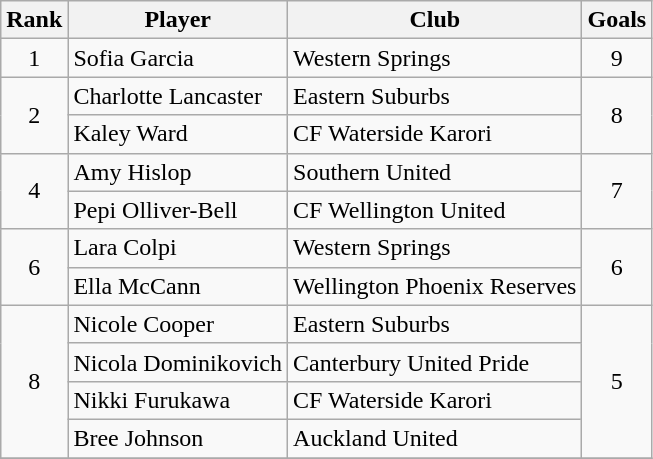<table class="wikitable" style="text-align:center">
<tr>
<th>Rank</th>
<th>Player</th>
<th>Club</th>
<th>Goals</th>
</tr>
<tr>
<td rowspan=1>1</td>
<td align="left">Sofia Garcia</td>
<td align="left">Western Springs</td>
<td rowspan=1>9</td>
</tr>
<tr>
<td rowspan=2>2</td>
<td align="left">Charlotte Lancaster</td>
<td align="left">Eastern Suburbs</td>
<td rowspan=2>8</td>
</tr>
<tr>
<td align="left">Kaley Ward</td>
<td align="left">CF Waterside Karori</td>
</tr>
<tr>
<td rowspan=2>4</td>
<td align="left">Amy Hislop</td>
<td align="left">Southern United</td>
<td rowspan=2>7</td>
</tr>
<tr>
<td align="left">Pepi Olliver-Bell</td>
<td align="left">CF Wellington United</td>
</tr>
<tr>
<td rowspan=2>6</td>
<td align="left">Lara Colpi</td>
<td align="left">Western Springs</td>
<td rowspan=2>6</td>
</tr>
<tr>
<td align="left">Ella McCann</td>
<td align="left">Wellington Phoenix Reserves</td>
</tr>
<tr>
<td rowspan=4>8</td>
<td align="left">Nicole Cooper</td>
<td align="left">Eastern Suburbs</td>
<td rowspan=4>5</td>
</tr>
<tr>
<td align="left">Nicola Dominikovich</td>
<td align="left">Canterbury United Pride</td>
</tr>
<tr>
<td align="left">Nikki Furukawa</td>
<td align="left">CF Waterside Karori</td>
</tr>
<tr>
<td align="left">Bree Johnson</td>
<td align="left">Auckland United</td>
</tr>
<tr>
</tr>
</table>
